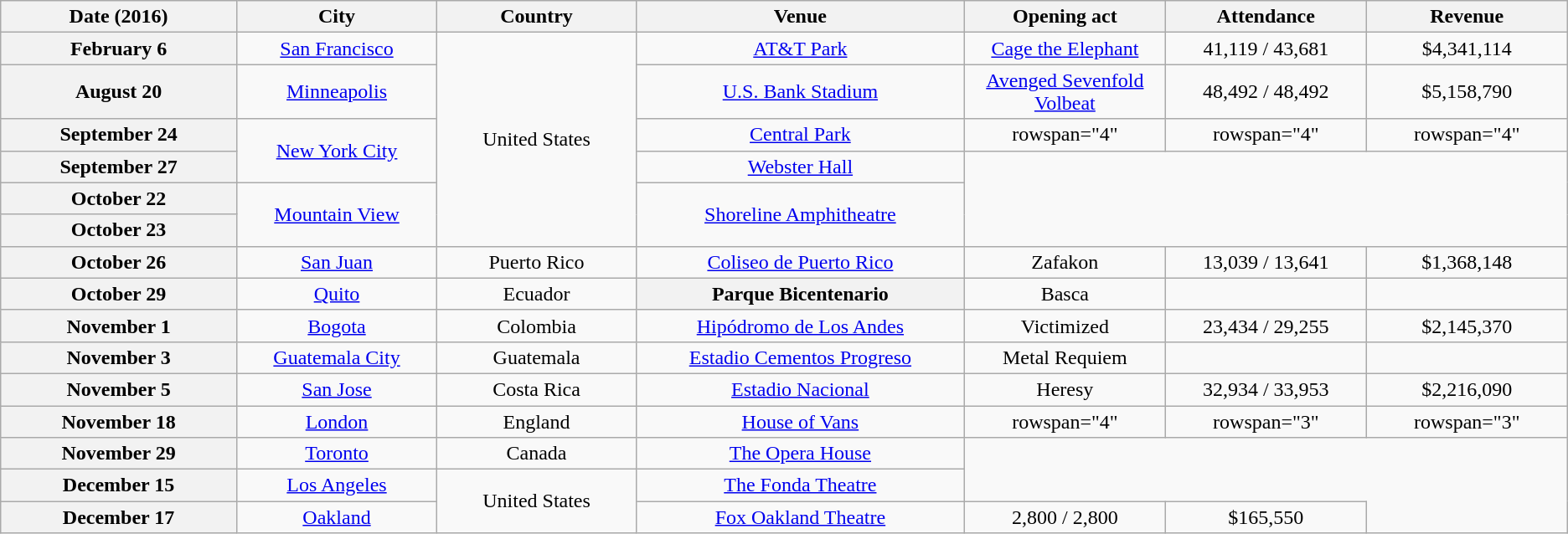<table class="wikitable plainrowheaders" style="text-align:center;">
<tr>
<th scope="col" style="width:12em;">Date (2016)</th>
<th scope="col" style="width:10em;">City</th>
<th scope="col" style="width:10em;">Country</th>
<th scope="col" style="width:17em;">Venue</th>
<th scope="col" style="width:10em;">Opening act</th>
<th scope="col" style="width:10em;">Attendance</th>
<th scope="col" style="width:10em;">Revenue</th>
</tr>
<tr>
<th scope="row" style="text-align:center;">February 6</th>
<td><a href='#'>San Francisco</a></td>
<td rowspan="6">United States</td>
<td><a href='#'>AT&T Park</a></td>
<td><a href='#'>Cage the Elephant</a></td>
<td>41,119 / 43,681</td>
<td>$4,341,114</td>
</tr>
<tr>
<th scope="row" style="text-align:center;">August 20</th>
<td><a href='#'>Minneapolis</a></td>
<td><a href='#'>U.S. Bank Stadium</a></td>
<td><a href='#'>Avenged Sevenfold</a><br><a href='#'>Volbeat</a></td>
<td>48,492 / 48,492</td>
<td>$5,158,790</td>
</tr>
<tr>
<th scope="row" style="text-align:center;">September 24</th>
<td rowspan="2"><a href='#'>New York City</a></td>
<td><a href='#'>Central Park</a></td>
<td>rowspan="4" </td>
<td>rowspan="4" </td>
<td>rowspan="4" </td>
</tr>
<tr>
<th scope="row" style="text-align:center;">September 27</th>
<td><a href='#'>Webster Hall</a></td>
</tr>
<tr>
<th scope="row" style="text-align:center;">October 22</th>
<td rowspan="2"><a href='#'>Mountain View</a></td>
<td rowspan="2"><a href='#'>Shoreline Amphitheatre</a></td>
</tr>
<tr>
<th scope="row" style="text-align:center;">October 23</th>
</tr>
<tr>
<th scope="row" style="text-align:center;">October 26</th>
<td><a href='#'>San Juan</a></td>
<td>Puerto Rico</td>
<td><a href='#'>Coliseo de Puerto Rico</a></td>
<td>Zafakon</td>
<td>13,039 / 13,641</td>
<td>$1,368,148</td>
</tr>
<tr>
<th scope="row" style="text-align:center;">October 29</th>
<td><a href='#'>Quito</a></td>
<td>Ecuador</td>
<th scope="row" style="text-align:center;">Parque Bicentenario</th>
<td>Basca</td>
<td></td>
<td></td>
</tr>
<tr>
<th scope="row" style="text-align:center;">November 1</th>
<td><a href='#'>Bogota</a></td>
<td>Colombia</td>
<td><a href='#'>Hipódromo de Los Andes</a></td>
<td>Victimized</td>
<td>23,434 / 29,255</td>
<td>$2,145,370</td>
</tr>
<tr>
<th scope="row" style="text-align:center;">November 3</th>
<td><a href='#'>Guatemala City</a></td>
<td>Guatemala</td>
<td><a href='#'>Estadio Cementos Progreso</a></td>
<td>Metal Requiem</td>
<td></td>
<td></td>
</tr>
<tr>
<th scope="row" style="text-align:center;">November 5</th>
<td><a href='#'>San Jose</a></td>
<td>Costa Rica</td>
<td><a href='#'>Estadio Nacional</a></td>
<td>Heresy</td>
<td>32,934 / 33,953</td>
<td>$2,216,090</td>
</tr>
<tr>
<th scope="row" style="text-align:center;">November 18</th>
<td><a href='#'>London</a></td>
<td>England</td>
<td><a href='#'>House of Vans</a></td>
<td>rowspan="4" </td>
<td>rowspan="3" </td>
<td>rowspan="3" </td>
</tr>
<tr>
<th scope="row" style="text-align:center;">November 29</th>
<td><a href='#'>Toronto</a></td>
<td>Canada</td>
<td><a href='#'>The Opera House</a></td>
</tr>
<tr>
<th scope="row" style="text-align:center;">December 15</th>
<td><a href='#'>Los Angeles</a></td>
<td rowspan="2">United States</td>
<td><a href='#'>The Fonda Theatre</a></td>
</tr>
<tr>
<th scope="row" style="text-align:center;">December 17</th>
<td><a href='#'>Oakland</a></td>
<td><a href='#'>Fox Oakland Theatre</a></td>
<td>2,800 / 2,800</td>
<td>$165,550</td>
</tr>
</table>
